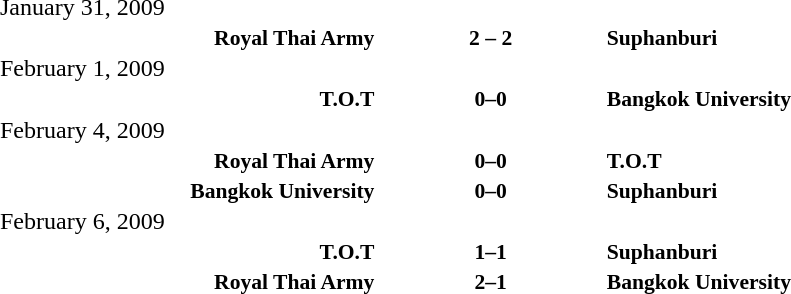<table width=100% cellspacing=1>
<tr>
<th width=20%></th>
<th width=12%></th>
<th width=20%></th>
<th></th>
</tr>
<tr>
<td>January 31, 2009</td>
</tr>
<tr style=font-size:90%>
<td align=right><strong>Royal Thai Army</strong></td>
<td align=center><strong>2 – 2</strong></td>
<td><strong>Suphanburi</strong></td>
<td></td>
<td></td>
</tr>
<tr>
<td>February 1, 2009</td>
</tr>
<tr style=font-size:90%>
<td align=right><strong>T.O.T</strong></td>
<td align=center><strong>0–0</strong></td>
<td><strong>Bangkok University</strong></td>
<td></td>
<td></td>
</tr>
<tr>
<td>February 4, 2009</td>
</tr>
<tr style=font-size:90%>
<td align=right><strong>Royal Thai Army</strong></td>
<td align=center><strong>0–0</strong></td>
<td><strong>T.O.T</strong></td>
<td></td>
<td></td>
</tr>
<tr style=font-size:90%>
<td align=right><strong>Bangkok University</strong></td>
<td align=center><strong>0–0</strong></td>
<td><strong>Suphanburi</strong></td>
<td></td>
<td></td>
</tr>
<tr>
<td>February 6, 2009</td>
</tr>
<tr style=font-size:90%>
<td align=right><strong>T.O.T</strong></td>
<td align=center><strong>1–1</strong></td>
<td><strong>Suphanburi</strong></td>
<td></td>
<td></td>
</tr>
<tr style=font-size:90%>
<td align=right><strong>Royal Thai Army</strong></td>
<td align=center><strong>2–1</strong></td>
<td><strong>Bangkok University</strong></td>
<td></td>
<td></td>
</tr>
</table>
